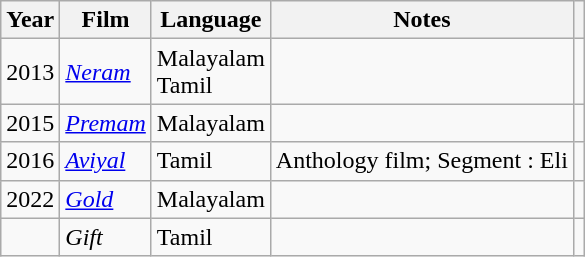<table class="wikitable">
<tr>
<th>Year</th>
<th>Film</th>
<th>Language</th>
<th>Notes</th>
<th scope="col" class="unsortable"></th>
</tr>
<tr>
<td>2013</td>
<td><em><a href='#'>Neram</a></em></td>
<td>Malayalam<br>Tamil</td>
<td></td>
<td></td>
</tr>
<tr>
<td>2015</td>
<td><em><a href='#'>Premam</a></em></td>
<td>Malayalam</td>
<td></td>
<td></td>
</tr>
<tr>
<td>2016</td>
<td><em><a href='#'>Aviyal</a></em></td>
<td>Tamil</td>
<td>Anthology film; Segment : Eli</td>
<td></td>
</tr>
<tr>
<td>2022</td>
<td><em><a href='#'>Gold</a></em></td>
<td>Malayalam</td>
<td></td>
<td></td>
</tr>
<tr>
<td></td>
<td><em>Gift</em></td>
<td>Tamil</td>
<td></td>
<td></td>
</tr>
</table>
